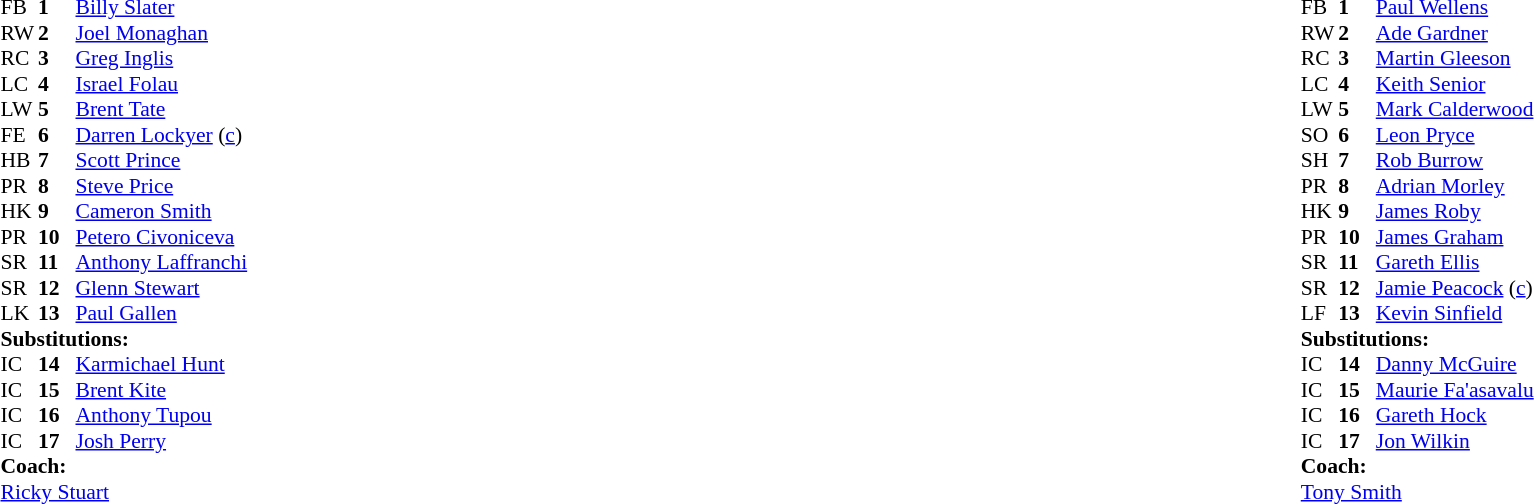<table width="100%">
<tr>
<td valign="top" width="50%"><br><table style="font-size: 90%" cellspacing="0" cellpadding="0">
<tr>
<th width="25"></th>
<th width="25"></th>
</tr>
<tr>
<td>FB</td>
<td><strong>1</strong></td>
<td><a href='#'>Billy Slater</a></td>
</tr>
<tr>
<td>RW</td>
<td><strong>2</strong></td>
<td><a href='#'>Joel Monaghan</a></td>
</tr>
<tr>
<td>RC</td>
<td><strong>3</strong></td>
<td><a href='#'>Greg Inglis</a></td>
</tr>
<tr>
<td>LC</td>
<td><strong>4</strong></td>
<td><a href='#'>Israel Folau</a></td>
</tr>
<tr>
<td>LW</td>
<td><strong>5</strong></td>
<td><a href='#'>Brent Tate</a></td>
</tr>
<tr>
<td>FE</td>
<td><strong>6</strong></td>
<td><a href='#'>Darren Lockyer</a> (<a href='#'>c</a>)</td>
</tr>
<tr>
<td>HB</td>
<td><strong>7</strong></td>
<td><a href='#'>Scott Prince</a></td>
</tr>
<tr>
<td>PR</td>
<td><strong>8</strong></td>
<td><a href='#'>Steve Price</a></td>
</tr>
<tr>
<td>HK</td>
<td><strong>9</strong></td>
<td><a href='#'>Cameron Smith</a></td>
</tr>
<tr>
<td>PR</td>
<td><strong>10</strong></td>
<td><a href='#'>Petero Civoniceva</a></td>
</tr>
<tr>
<td>SR</td>
<td><strong>11</strong></td>
<td><a href='#'>Anthony Laffranchi</a></td>
</tr>
<tr>
<td>SR</td>
<td><strong>12</strong></td>
<td><a href='#'>Glenn Stewart</a></td>
</tr>
<tr>
<td>LK</td>
<td><strong>13</strong></td>
<td><a href='#'>Paul Gallen</a></td>
</tr>
<tr>
<td colspan=3><strong>Substitutions:</strong></td>
</tr>
<tr>
<td>IC</td>
<td><strong>14</strong></td>
<td><a href='#'>Karmichael Hunt</a></td>
</tr>
<tr>
<td>IC</td>
<td><strong>15</strong></td>
<td><a href='#'>Brent Kite</a></td>
</tr>
<tr>
<td>IC</td>
<td><strong>16</strong></td>
<td><a href='#'>Anthony Tupou</a></td>
</tr>
<tr>
<td>IC</td>
<td><strong>17</strong></td>
<td><a href='#'>Josh Perry</a></td>
</tr>
<tr>
<td colspan=3><strong>Coach:</strong></td>
</tr>
<tr>
<td colspan="4"> <a href='#'>Ricky Stuart</a></td>
</tr>
</table>
</td>
<td valign="top" width="50%"><br><table style="font-size: 90%" cellspacing="0" cellpadding="0" align="center">
<tr>
<th width="25"></th>
<th width="25"></th>
</tr>
<tr>
<td>FB</td>
<td><strong>1</strong></td>
<td><a href='#'>Paul Wellens</a></td>
</tr>
<tr>
<td>RW</td>
<td><strong>2</strong></td>
<td><a href='#'>Ade Gardner</a></td>
</tr>
<tr>
<td>RC</td>
<td><strong>3</strong></td>
<td><a href='#'>Martin Gleeson</a></td>
</tr>
<tr>
<td>LC</td>
<td><strong>4</strong></td>
<td><a href='#'>Keith Senior</a></td>
</tr>
<tr>
<td>LW</td>
<td><strong>5</strong></td>
<td><a href='#'>Mark Calderwood</a></td>
</tr>
<tr>
<td>SO</td>
<td><strong>6</strong></td>
<td><a href='#'>Leon Pryce</a></td>
</tr>
<tr>
<td>SH</td>
<td><strong>7</strong></td>
<td><a href='#'>Rob Burrow</a></td>
</tr>
<tr>
<td>PR</td>
<td><strong>8</strong></td>
<td><a href='#'>Adrian Morley</a></td>
</tr>
<tr>
<td>HK</td>
<td><strong>9</strong></td>
<td><a href='#'>James Roby</a></td>
</tr>
<tr>
<td>PR</td>
<td><strong>10</strong></td>
<td><a href='#'>James Graham</a></td>
</tr>
<tr>
<td>SR</td>
<td><strong>11</strong></td>
<td><a href='#'>Gareth Ellis</a></td>
</tr>
<tr>
<td>SR</td>
<td><strong>12</strong></td>
<td><a href='#'>Jamie Peacock</a> (<a href='#'>c</a>)</td>
</tr>
<tr>
<td>LF</td>
<td><strong>13</strong></td>
<td><a href='#'>Kevin Sinfield</a></td>
</tr>
<tr>
<td colspan=3><strong>Substitutions:</strong></td>
</tr>
<tr>
<td>IC</td>
<td><strong>14</strong></td>
<td><a href='#'>Danny McGuire</a></td>
</tr>
<tr>
<td>IC</td>
<td><strong>15</strong></td>
<td><a href='#'>Maurie Fa'asavalu</a></td>
</tr>
<tr>
<td>IC</td>
<td><strong>16</strong></td>
<td><a href='#'>Gareth Hock</a></td>
</tr>
<tr>
<td>IC</td>
<td><strong>17</strong></td>
<td><a href='#'>Jon Wilkin</a></td>
</tr>
<tr>
<td colspan=3><strong>Coach:</strong></td>
</tr>
<tr>
<td colspan="4"> <a href='#'>Tony Smith</a></td>
</tr>
</table>
</td>
</tr>
</table>
